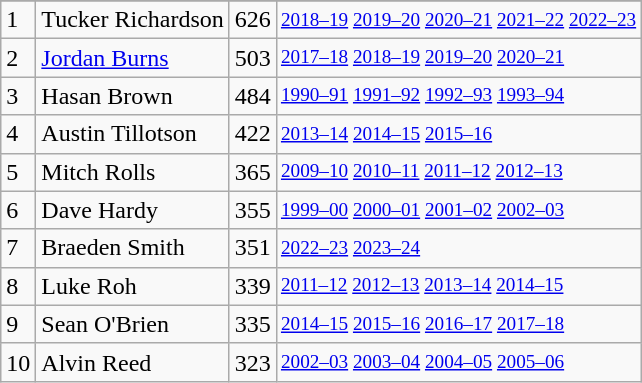<table class="wikitable">
<tr>
</tr>
<tr>
<td>1</td>
<td>Tucker Richardson</td>
<td>626</td>
<td style="font-size:80%;"><a href='#'>2018–19</a> <a href='#'>2019–20</a> <a href='#'>2020–21</a> <a href='#'>2021–22</a> <a href='#'>2022–23</a></td>
</tr>
<tr>
<td>2</td>
<td><a href='#'>Jordan Burns</a></td>
<td>503</td>
<td style="font-size:80%;"><a href='#'>2017–18</a> <a href='#'>2018–19</a> <a href='#'>2019–20</a> <a href='#'>2020–21</a></td>
</tr>
<tr>
<td>3</td>
<td>Hasan Brown</td>
<td>484</td>
<td style="font-size:80%;"><a href='#'>1990–91</a> <a href='#'>1991–92</a> <a href='#'>1992–93</a> <a href='#'>1993–94</a></td>
</tr>
<tr>
<td>4</td>
<td>Austin Tillotson</td>
<td>422</td>
<td style="font-size:80%;"><a href='#'>2013–14</a> <a href='#'>2014–15</a> <a href='#'>2015–16</a></td>
</tr>
<tr>
<td>5</td>
<td>Mitch Rolls</td>
<td>365</td>
<td style="font-size:80%;"><a href='#'>2009–10</a> <a href='#'>2010–11</a> <a href='#'>2011–12</a> <a href='#'>2012–13</a></td>
</tr>
<tr>
<td>6</td>
<td>Dave Hardy</td>
<td>355</td>
<td style="font-size:80%;"><a href='#'>1999–00</a> <a href='#'>2000–01</a> <a href='#'>2001–02</a> <a href='#'>2002–03</a></td>
</tr>
<tr>
<td>7</td>
<td>Braeden Smith</td>
<td>351</td>
<td style="font-size:80%;"><a href='#'>2022–23</a> <a href='#'>2023–24</a></td>
</tr>
<tr>
<td>8</td>
<td>Luke Roh</td>
<td>339</td>
<td style="font-size:80%;"><a href='#'>2011–12</a> <a href='#'>2012–13</a> <a href='#'>2013–14</a> <a href='#'>2014–15</a></td>
</tr>
<tr>
<td>9</td>
<td>Sean O'Brien</td>
<td>335</td>
<td style="font-size:80%;"><a href='#'>2014–15</a> <a href='#'>2015–16</a> <a href='#'>2016–17</a> <a href='#'>2017–18</a></td>
</tr>
<tr>
<td>10</td>
<td>Alvin Reed</td>
<td>323</td>
<td style="font-size:80%;"><a href='#'>2002–03</a> <a href='#'>2003–04</a> <a href='#'>2004–05</a> <a href='#'>2005–06</a></td>
</tr>
</table>
